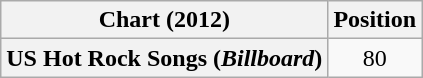<table class="wikitable plainrowheaders" style="text-align:center">
<tr>
<th scope="col">Chart (2012)</th>
<th scope="col">Position</th>
</tr>
<tr>
<th scope="row">US Hot Rock Songs (<em>Billboard</em>)</th>
<td>80</td>
</tr>
</table>
